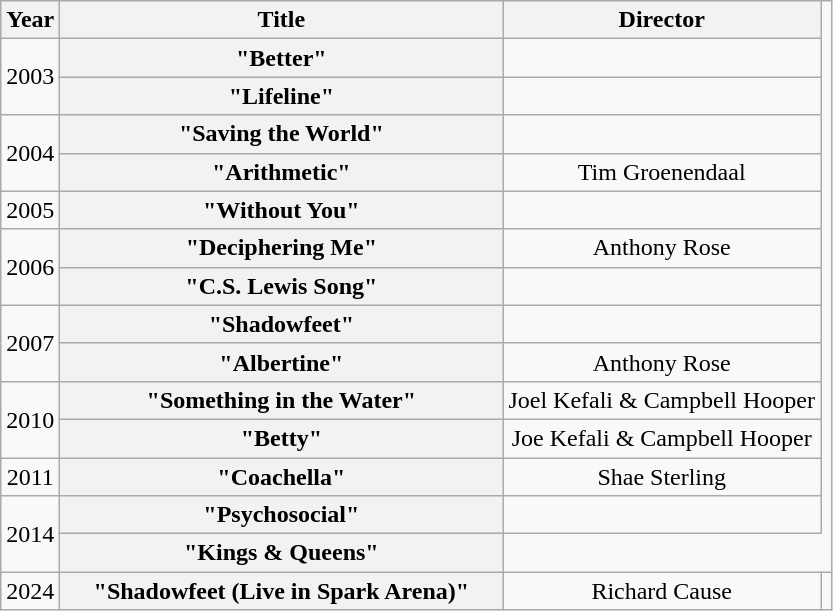<table class="wikitable plainrowheaders" style="text-align:center;">
<tr>
<th>Year</th>
<th style="width:18em;">Title</th>
<th>Director</th>
</tr>
<tr>
<td rowspan="2">2003</td>
<th scope="row">"Better"</th>
<td></td>
</tr>
<tr>
<th scope="row">"Lifeline"</th>
<td></td>
</tr>
<tr>
<td rowspan="2">2004</td>
<th scope="row">"Saving the World"</th>
<td></td>
</tr>
<tr>
<th scope="row">"Arithmetic"</th>
<td>Tim Groenendaal</td>
</tr>
<tr>
<td>2005</td>
<th scope="row">"Without You"</th>
<td></td>
</tr>
<tr>
<td rowspan="2">2006</td>
<th scope="row">"Deciphering Me"</th>
<td>Anthony Rose</td>
</tr>
<tr>
<th scope="row">"C.S. Lewis Song"</th>
<td></td>
</tr>
<tr>
<td rowspan="2">2007</td>
<th scope="row">"Shadowfeet"</th>
<td></td>
</tr>
<tr>
<th scope="row">"Albertine"</th>
<td>Anthony Rose</td>
</tr>
<tr>
<td rowspan="2">2010</td>
<th scope="row">"Something in the Water"</th>
<td>Joel Kefali & Campbell Hooper</td>
</tr>
<tr>
<th scope="row">"Betty"</th>
<td>Joe Kefali & Campbell Hooper</td>
</tr>
<tr>
<td>2011</td>
<th scope="row">"Coachella"</th>
<td>Shae Sterling</td>
</tr>
<tr>
<td rowspan="2">2014</td>
<th scope="row">"Psychosocial"</th>
<td></td>
</tr>
<tr>
<th scope="row">"Kings & Queens"</th>
</tr>
<tr>
<td rowspan="2">2024</td>
<th scope="row">"Shadowfeet (Live in Spark Arena)"</th>
<td>Richard Cause</td>
<td></td>
</tr>
</table>
